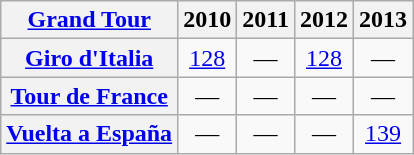<table class="wikitable plainrowheaders">
<tr>
<th scope="col"><a href='#'>Grand Tour</a></th>
<th scope="col">2010</th>
<th scope="col">2011</th>
<th scope="col">2012</th>
<th scope="col">2013</th>
</tr>
<tr style="text-align:center;">
<th scope="row"> <a href='#'>Giro d'Italia</a></th>
<td><a href='#'>128</a></td>
<td>—</td>
<td><a href='#'>128</a></td>
<td>—</td>
</tr>
<tr style="text-align:center;">
<th scope="row"> <a href='#'>Tour de France</a></th>
<td>—</td>
<td>—</td>
<td>—</td>
<td>—</td>
</tr>
<tr style="text-align:center;">
<th scope="row"> <a href='#'>Vuelta a España</a></th>
<td>—</td>
<td>—</td>
<td>—</td>
<td><a href='#'>139</a></td>
</tr>
</table>
